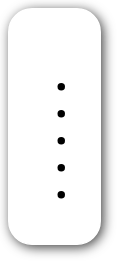<table style=" border-radius:1em; box-shadow: 0.1em 0.1em 0.5em rgba(0,0,0,0.75); background-color: white; border: 1px solid white; padding: 5px;">
<tr style="vertical-align:top;">
<td><br><ul><li></li><li></li><li></li><li></li><li></li></ul></td>
<td></td>
</tr>
</table>
